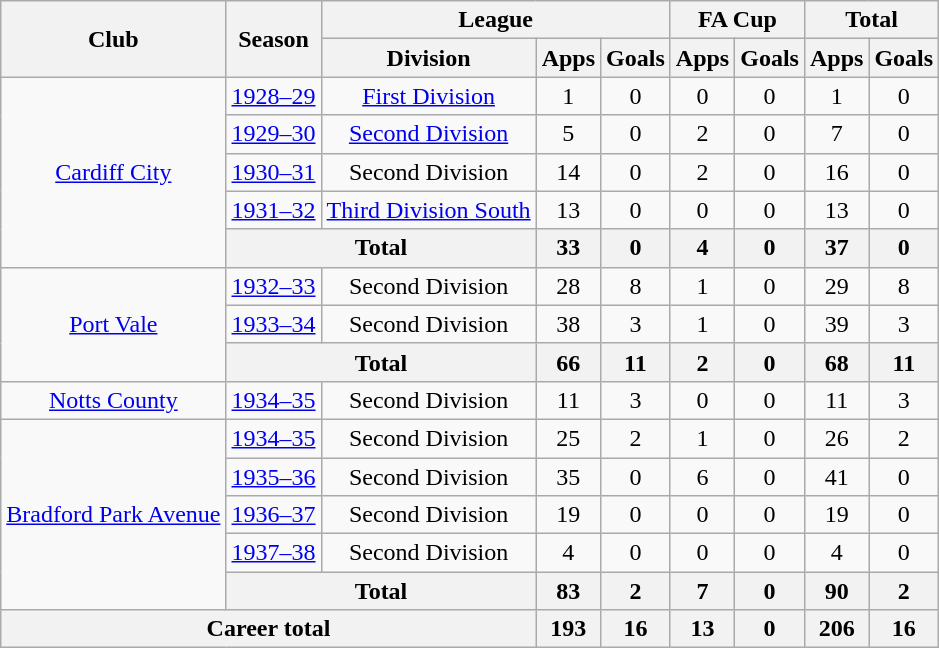<table class="wikitable" style="text-align: center;">
<tr>
<th rowspan="2">Club</th>
<th rowspan="2">Season</th>
<th colspan="3">League</th>
<th colspan="2">FA Cup</th>
<th colspan="2">Total</th>
</tr>
<tr>
<th>Division</th>
<th>Apps</th>
<th>Goals</th>
<th>Apps</th>
<th>Goals</th>
<th>Apps</th>
<th>Goals</th>
</tr>
<tr>
<td rowspan="5"><a href='#'>Cardiff City</a></td>
<td><a href='#'>1928–29</a></td>
<td><a href='#'>First Division</a></td>
<td>1</td>
<td>0</td>
<td>0</td>
<td>0</td>
<td>1</td>
<td>0</td>
</tr>
<tr>
<td><a href='#'>1929–30</a></td>
<td><a href='#'>Second Division</a></td>
<td>5</td>
<td>0</td>
<td>2</td>
<td>0</td>
<td>7</td>
<td>0</td>
</tr>
<tr>
<td><a href='#'>1930–31</a></td>
<td>Second Division</td>
<td>14</td>
<td>0</td>
<td>2</td>
<td>0</td>
<td>16</td>
<td>0</td>
</tr>
<tr>
<td><a href='#'>1931–32</a></td>
<td><a href='#'>Third Division South</a></td>
<td>13</td>
<td>0</td>
<td>0</td>
<td>0</td>
<td>13</td>
<td>0</td>
</tr>
<tr>
<th colspan="2">Total</th>
<th>33</th>
<th>0</th>
<th>4</th>
<th>0</th>
<th>37</th>
<th>0</th>
</tr>
<tr>
<td rowspan="3"><a href='#'>Port Vale</a></td>
<td><a href='#'>1932–33</a></td>
<td>Second Division</td>
<td>28</td>
<td>8</td>
<td>1</td>
<td>0</td>
<td>29</td>
<td>8</td>
</tr>
<tr>
<td><a href='#'>1933–34</a></td>
<td>Second Division</td>
<td>38</td>
<td>3</td>
<td>1</td>
<td>0</td>
<td>39</td>
<td>3</td>
</tr>
<tr>
<th colspan="2">Total</th>
<th>66</th>
<th>11</th>
<th>2</th>
<th>0</th>
<th>68</th>
<th>11</th>
</tr>
<tr>
<td><a href='#'>Notts County</a></td>
<td><a href='#'>1934–35</a></td>
<td>Second Division</td>
<td>11</td>
<td>3</td>
<td>0</td>
<td>0</td>
<td>11</td>
<td>3</td>
</tr>
<tr>
<td rowspan="5"><a href='#'>Bradford Park Avenue</a></td>
<td><a href='#'>1934–35</a></td>
<td>Second Division</td>
<td>25</td>
<td>2</td>
<td>1</td>
<td>0</td>
<td>26</td>
<td>2</td>
</tr>
<tr>
<td><a href='#'>1935–36</a></td>
<td>Second Division</td>
<td>35</td>
<td>0</td>
<td>6</td>
<td>0</td>
<td>41</td>
<td>0</td>
</tr>
<tr>
<td><a href='#'>1936–37</a></td>
<td>Second Division</td>
<td>19</td>
<td>0</td>
<td>0</td>
<td>0</td>
<td>19</td>
<td>0</td>
</tr>
<tr>
<td><a href='#'>1937–38</a></td>
<td>Second Division</td>
<td>4</td>
<td>0</td>
<td>0</td>
<td>0</td>
<td>4</td>
<td>0</td>
</tr>
<tr>
<th colspan="2">Total</th>
<th>83</th>
<th>2</th>
<th>7</th>
<th>0</th>
<th>90</th>
<th>2</th>
</tr>
<tr>
<th colspan="3">Career total</th>
<th>193</th>
<th>16</th>
<th>13</th>
<th>0</th>
<th>206</th>
<th>16</th>
</tr>
</table>
